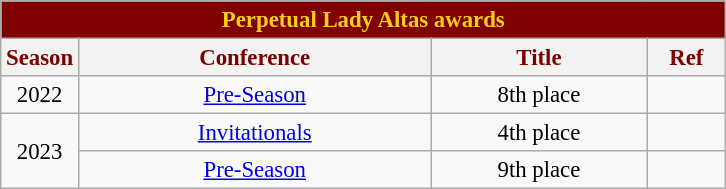<table class="wikitable sortable" style="font-size:95%; text-align:left;">
<tr>
<th colspan="4" style= "background:#800000; color:#fdd017; text-align: center"><strong>Perpetual Lady Altas awards</strong></th>
</tr>
<tr style="background:#FFFFFF; color:#800000">
<th style= "align=center; width:1em;">Season</th>
<th style= "align=center;width:15em;">Conference</th>
<th style= "align=center; width:9em;">Title</th>
<th style= "align=center; width:3em;">Ref</th>
</tr>
<tr align=center>
<td>2022</td>
<td><a href='#'>Pre-Season</a></td>
<td>8th place</td>
<td></td>
</tr>
<tr align=center>
<td Rowspan=2>2023</td>
<td><a href='#'>Invitationals</a></td>
<td>4th place</td>
<td></td>
</tr>
<tr align=center>
<td><a href='#'>Pre-Season</a></td>
<td>9th place</td>
<td></td>
</tr>
</table>
